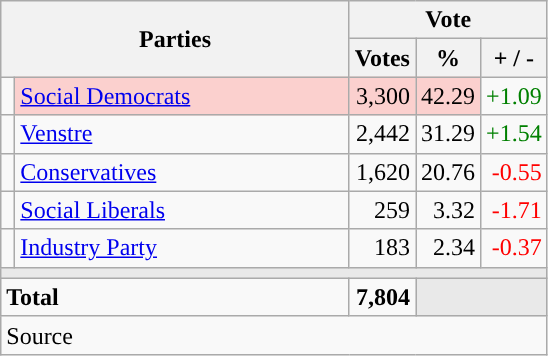<table class="wikitable" style="text-align:right;">
<tr>
<th style="text-align:centre;" rowspan="2" colspan="2" width="225">Parties</th>
<th colspan="3">Vote</th>
</tr>
<tr>
<th width="15">Votes</th>
<th width="15">%</th>
<th width="15">+ / -</th>
</tr>
<tr>
<td width="2" style="color:inherit;background:"></td>
<td bgcolor=#fbd0ce  align="left"><a href='#'>Social Democrats</a></td>
<td bgcolor=#fbd0ce>3,300</td>
<td bgcolor=#fbd0ce>42.29</td>
<td style=color:green;>+1.09</td>
</tr>
<tr>
<td width="2" style="color:inherit;background:"></td>
<td align="left"><a href='#'>Venstre</a></td>
<td>2,442</td>
<td>31.29</td>
<td style=color:green;>+1.54</td>
</tr>
<tr>
<td width="2" style="color:inherit;background:"></td>
<td align="left"><a href='#'>Conservatives</a></td>
<td>1,620</td>
<td>20.76</td>
<td style=color:red;>-0.55</td>
</tr>
<tr>
<td width="2" style="color:inherit;background:"></td>
<td align="left"><a href='#'>Social Liberals</a></td>
<td>259</td>
<td>3.32</td>
<td style=color:red;>-1.71</td>
</tr>
<tr>
<td width="2" style="color:inherit;background:"></td>
<td align="left"><a href='#'>Industry Party</a></td>
<td>183</td>
<td>2.34</td>
<td style=color:red;>-0.37</td>
</tr>
<tr>
<td colspan="7" bgcolor="#E9E9E9"></td>
</tr>
<tr>
<td align="left" colspan="2"><strong>Total</strong></td>
<td><strong>7,804</strong></td>
<td bgcolor="#E9E9E9" colspan="2"></td>
</tr>
<tr>
<td align="left" colspan="6">Source</td>
</tr>
</table>
